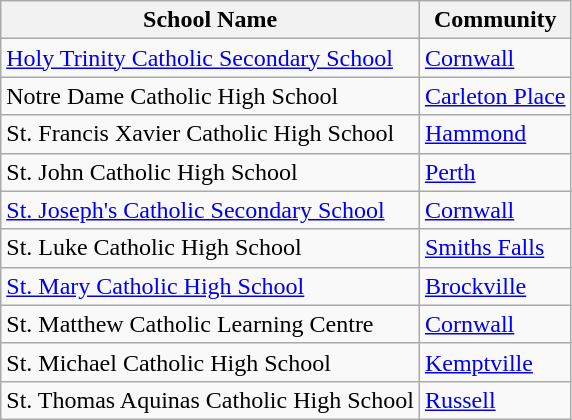<table class="wikitable">
<tr>
<th>School Name</th>
<th>Community</th>
</tr>
<tr>
<td><a href='#'>Holy Trinity Catholic Secondary School</a></td>
<td><a href='#'>Cornwall</a></td>
</tr>
<tr>
<td>Notre Dame Catholic High School</td>
<td><a href='#'>Carleton Place</a></td>
</tr>
<tr>
<td>St. Francis Xavier Catholic High School</td>
<td><a href='#'>Hammond</a></td>
</tr>
<tr>
<td>St. John Catholic High School</td>
<td><a href='#'>Perth</a></td>
</tr>
<tr>
<td><a href='#'>St. Joseph's Catholic Secondary School</a></td>
<td><a href='#'>Cornwall</a></td>
</tr>
<tr>
<td>St. Luke Catholic High School</td>
<td><a href='#'>Smiths Falls</a></td>
</tr>
<tr>
<td><a href='#'>St. Mary Catholic High School</a></td>
<td><a href='#'>Brockville</a></td>
</tr>
<tr>
<td>St. Matthew Catholic Learning Centre</td>
<td><a href='#'>Cornwall</a></td>
</tr>
<tr>
<td>St. Michael Catholic High School</td>
<td><a href='#'>Kemptville</a></td>
</tr>
<tr>
<td>St. Thomas Aquinas Catholic High School</td>
<td><a href='#'>Russell</a></td>
</tr>
</table>
